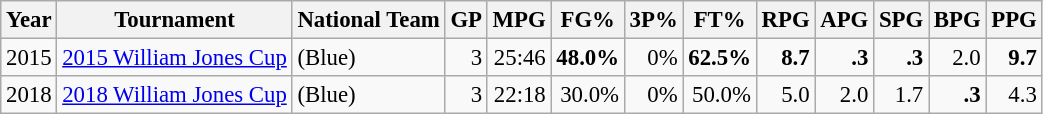<table class="wikitable sortable" style="font-size:95%; text-align:right;">
<tr>
<th>Year</th>
<th>Tournament</th>
<th>National Team</th>
<th>GP</th>
<th>MPG</th>
<th>FG%</th>
<th>3P%</th>
<th>FT%</th>
<th>RPG</th>
<th>APG</th>
<th>SPG</th>
<th>BPG</th>
<th>PPG</th>
</tr>
<tr>
<td style="text-align:left;">2015</td>
<td style="text-align:left;"><a href='#'>2015 William Jones Cup</a></td>
<td style="text-align:left;"> (Blue)</td>
<td>3</td>
<td>25:46</td>
<td><strong>48.0%</strong></td>
<td>0%</td>
<td><strong>62.5%</strong></td>
<td><strong>8.7</strong></td>
<td><strong>.3</strong></td>
<td><strong>.3</strong></td>
<td>2.0</td>
<td><strong>9.7</strong></td>
</tr>
<tr>
<td style="text-align:left;">2018</td>
<td style="text-align:left;"><a href='#'>2018 William Jones Cup</a></td>
<td style="text-align:left;"> (Blue)</td>
<td>3</td>
<td>22:18</td>
<td>30.0%</td>
<td>0%</td>
<td>50.0%</td>
<td>5.0</td>
<td>2.0</td>
<td>1.7</td>
<td><strong>.3</strong></td>
<td>4.3</td>
</tr>
</table>
